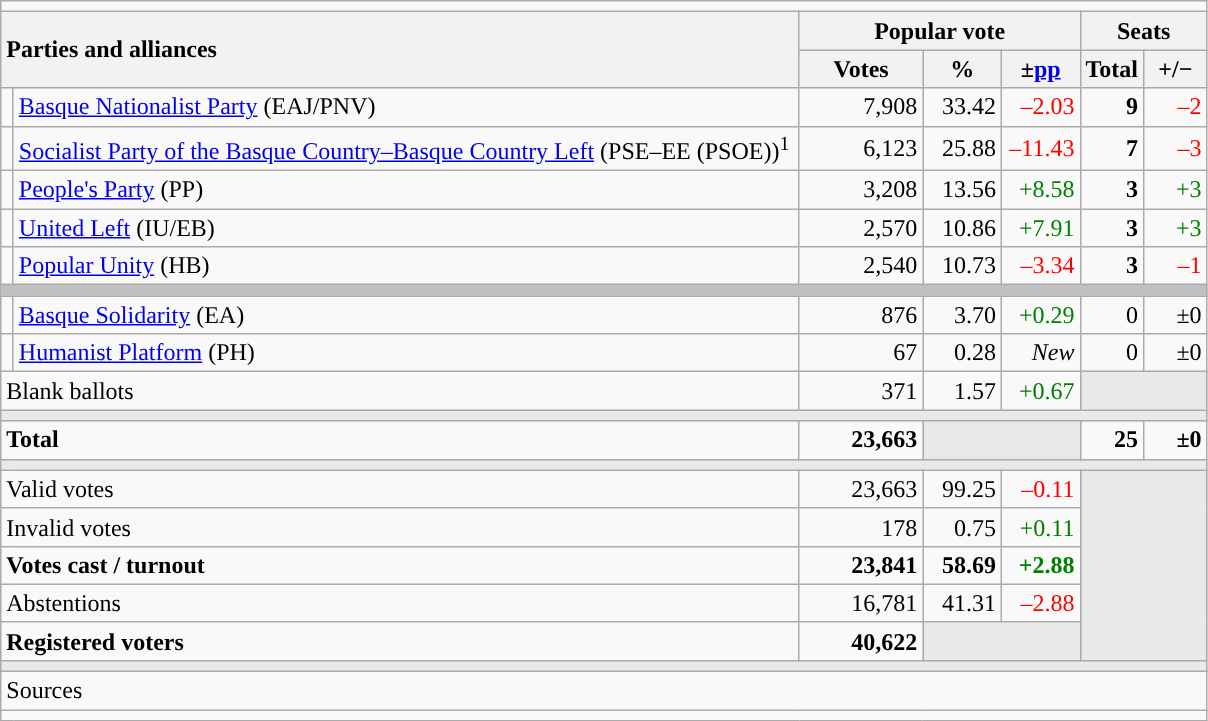<table class="wikitable" style="text-align:right;">
<tr>
<td colspan="7"></td>
</tr>
<tr>
<th style="text-align:left;" rowspan="2" colspan="2" width="525">Parties and alliances</th>
<th colspan="3">Popular vote</th>
<th colspan="2">Seats</th>
</tr>
<tr>
<th width="75">Votes</th>
<th width="45">%</th>
<th width="45">±<a href='#'>pp</a></th>
<th width="35">Total</th>
<th width="35">+/−</th>
</tr>
<tr>
<td width="1" style="color:inherit;background:"></td>
<td align="left"><a href='#'>Basque Nationalist Party</a> (EAJ/PNV)</td>
<td>7,908</td>
<td>33.42</td>
<td style="color:red;">–2.03</td>
<td><strong>9</strong></td>
<td style="color:red;">–2</td>
</tr>
<tr>
<td style="color:inherit;background:"></td>
<td align="left"><a href='#'>Socialist Party of the Basque Country–Basque Country Left</a> (PSE–EE (PSOE))<sup>1</sup></td>
<td>6,123</td>
<td>25.88</td>
<td style="color:red;">–11.43</td>
<td><strong>7</strong></td>
<td style="color:red;">–3</td>
</tr>
<tr>
<td style="color:inherit;background:"></td>
<td align="left"><a href='#'>People's Party</a> (PP)</td>
<td>3,208</td>
<td>13.56</td>
<td style="color:green;">+8.58</td>
<td><strong>3</strong></td>
<td style="color:green;">+3</td>
</tr>
<tr>
<td style="color:inherit;background:"></td>
<td align="left"><a href='#'>United Left</a> (IU/EB)</td>
<td>2,570</td>
<td>10.86</td>
<td style="color:green;">+7.91</td>
<td><strong>3</strong></td>
<td style="color:green;">+3</td>
</tr>
<tr>
<td style="color:inherit;background:"></td>
<td align="left"><a href='#'>Popular Unity</a> (HB)</td>
<td>2,540</td>
<td>10.73</td>
<td style="color:red;">–3.34</td>
<td><strong>3</strong></td>
<td style="color:red;">–1</td>
</tr>
<tr>
<td colspan="7" bgcolor="#C0C0C0"></td>
</tr>
<tr>
<td style="color:inherit;background:"></td>
<td align="left"><a href='#'>Basque Solidarity</a> (EA)</td>
<td>876</td>
<td>3.70</td>
<td style="color:green;">+0.29</td>
<td>0</td>
<td>±0</td>
</tr>
<tr>
<td style="color:inherit;background:"></td>
<td align="left"><a href='#'>Humanist Platform</a> (PH)</td>
<td>67</td>
<td>0.28</td>
<td><em>New</em></td>
<td>0</td>
<td>±0</td>
</tr>
<tr>
<td align="left" colspan="2">Blank ballots</td>
<td>371</td>
<td>1.57</td>
<td style="color:green;">+0.67</td>
<td bgcolor="#E9E9E9" colspan="2"></td>
</tr>
<tr>
<td colspan="7" bgcolor="#E9E9E9"></td>
</tr>
<tr style="font-weight:bold;">
<td align="left" colspan="2">Total</td>
<td>23,663</td>
<td bgcolor="#E9E9E9" colspan="2"></td>
<td>25</td>
<td>±0</td>
</tr>
<tr>
<td colspan="7" bgcolor="#E9E9E9"></td>
</tr>
<tr>
<td align="left" colspan="2">Valid votes</td>
<td>23,663</td>
<td>99.25</td>
<td style="color:red;">–0.11</td>
<td bgcolor="#E9E9E9" colspan="2" rowspan="5"></td>
</tr>
<tr>
<td align="left" colspan="2">Invalid votes</td>
<td>178</td>
<td>0.75</td>
<td style="color:green;">+0.11</td>
</tr>
<tr style="font-weight:bold;">
<td align="left" colspan="2">Votes cast / turnout</td>
<td>23,841</td>
<td>58.69</td>
<td style="color:green;">+2.88</td>
</tr>
<tr>
<td align="left" colspan="2">Abstentions</td>
<td>16,781</td>
<td>41.31</td>
<td style="color:red;">–2.88</td>
</tr>
<tr style="font-weight:bold;">
<td align="left" colspan="2">Registered voters</td>
<td>40,622</td>
<td bgcolor="#E9E9E9" colspan="2"></td>
</tr>
<tr>
<td colspan="7" bgcolor="#E9E9E9"></td>
</tr>
<tr>
<td align="left" colspan="7">Sources</td>
</tr>
<tr>
<td colspan="7" style="text-align:left; max-width:790px;"></td>
</tr>
</table>
